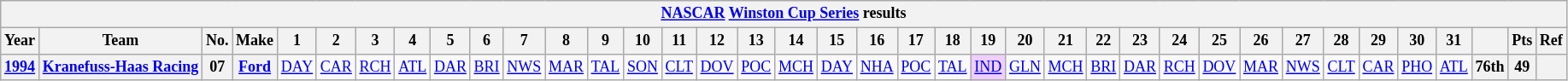<table class="wikitable" style="text-align:center; font-size:75%">
<tr>
<th colspan=45><a href='#'>NASCAR</a> <a href='#'>Winston Cup Series</a> results</th>
</tr>
<tr>
<th>Year</th>
<th>Team</th>
<th>No.</th>
<th>Make</th>
<th>1</th>
<th>2</th>
<th>3</th>
<th>4</th>
<th>5</th>
<th>6</th>
<th>7</th>
<th>8</th>
<th>9</th>
<th>10</th>
<th>11</th>
<th>12</th>
<th>13</th>
<th>14</th>
<th>15</th>
<th>16</th>
<th>17</th>
<th>18</th>
<th>19</th>
<th>20</th>
<th>21</th>
<th>22</th>
<th>23</th>
<th>24</th>
<th>25</th>
<th>26</th>
<th>27</th>
<th>28</th>
<th>29</th>
<th>30</th>
<th>31</th>
<th></th>
<th>Pts</th>
<th>Ref</th>
</tr>
<tr>
<th><a href='#'>1994</a></th>
<th nowrap><a href='#'>Kranefuss-Haas Racing</a></th>
<th>07</th>
<th><a href='#'>Ford</a></th>
<td><a href='#'>DAY</a></td>
<td><a href='#'>CAR</a></td>
<td><a href='#'>RCH</a></td>
<td><a href='#'>ATL</a></td>
<td><a href='#'>DAR</a></td>
<td><a href='#'>BRI</a></td>
<td><a href='#'>NWS</a></td>
<td><a href='#'>MAR</a></td>
<td><a href='#'>TAL</a></td>
<td><a href='#'>SON</a></td>
<td><a href='#'>CLT</a></td>
<td><a href='#'>DOV</a></td>
<td><a href='#'>POC</a></td>
<td><a href='#'>MCH</a></td>
<td><a href='#'>DAY</a></td>
<td><a href='#'>NHA</a></td>
<td><a href='#'>POC</a></td>
<td><a href='#'>TAL</a></td>
<td style="background:#EFCFFF;"><a href='#'>IND</a><br></td>
<td><a href='#'>GLN</a></td>
<td><a href='#'>MCH</a></td>
<td><a href='#'>BRI</a></td>
<td><a href='#'>DAR</a></td>
<td><a href='#'>RCH</a></td>
<td><a href='#'>DOV</a></td>
<td><a href='#'>MAR</a></td>
<td><a href='#'>NWS</a></td>
<td><a href='#'>CLT</a></td>
<td><a href='#'>CAR</a></td>
<td><a href='#'>PHO</a></td>
<td><a href='#'>ATL</a></td>
<th>76th</th>
<th>49</th>
<th></th>
</tr>
</table>
